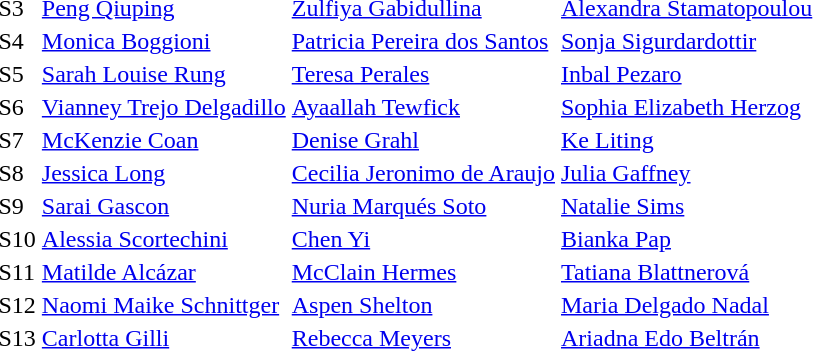<table>
<tr>
<td>S3</td>
<td><a href='#'>Peng Qiuping</a><br></td>
<td><a href='#'>Zulfiya Gabidullina</a><br></td>
<td><a href='#'>Alexandra Stamatopoulou</a><br></td>
</tr>
<tr>
<td>S4</td>
<td><a href='#'>Monica Boggioni</a><br></td>
<td><a href='#'>Patricia Pereira dos Santos</a><br></td>
<td><a href='#'>Sonja Sigurdardottir</a><br></td>
</tr>
<tr>
<td>S5</td>
<td><a href='#'>Sarah Louise Rung</a><br></td>
<td><a href='#'>Teresa Perales</a><br></td>
<td><a href='#'>Inbal Pezaro</a><br></td>
</tr>
<tr>
<td>S6</td>
<td><a href='#'>Vianney Trejo Delgadillo</a><br></td>
<td><a href='#'>Ayaallah Tewfick</a><br></td>
<td><a href='#'>Sophia Elizabeth Herzog</a><br></td>
</tr>
<tr>
<td>S7</td>
<td><a href='#'>McKenzie Coan</a><br></td>
<td><a href='#'>Denise Grahl</a><br></td>
<td><a href='#'>Ke Liting</a><br></td>
</tr>
<tr>
<td>S8</td>
<td><a href='#'>Jessica Long</a><br></td>
<td><a href='#'>Cecilia Jeronimo de Araujo</a><br></td>
<td><a href='#'>Julia Gaffney</a><br></td>
</tr>
<tr>
<td>S9</td>
<td><a href='#'>Sarai Gascon</a><br></td>
<td><a href='#'>Nuria Marqués Soto</a><br></td>
<td><a href='#'>Natalie Sims</a><br></td>
</tr>
<tr>
<td>S10</td>
<td><a href='#'>Alessia Scortechini</a><br></td>
<td><a href='#'>Chen Yi</a><br></td>
<td><a href='#'>Bianka Pap</a><br></td>
</tr>
<tr>
<td>S11</td>
<td><a href='#'>Matilde Alcázar</a><br></td>
<td><a href='#'>McClain Hermes</a><br></td>
<td><a href='#'>Tatiana Blattnerová</a><br></td>
</tr>
<tr>
<td>S12</td>
<td><a href='#'>Naomi Maike Schnittger</a><br></td>
<td><a href='#'>Aspen Shelton</a><br></td>
<td><a href='#'>Maria Delgado Nadal</a><br></td>
</tr>
<tr>
<td>S13</td>
<td><a href='#'>Carlotta Gilli</a><br></td>
<td><a href='#'>Rebecca Meyers</a><br></td>
<td><a href='#'>Ariadna Edo Beltrán</a><br></td>
</tr>
</table>
